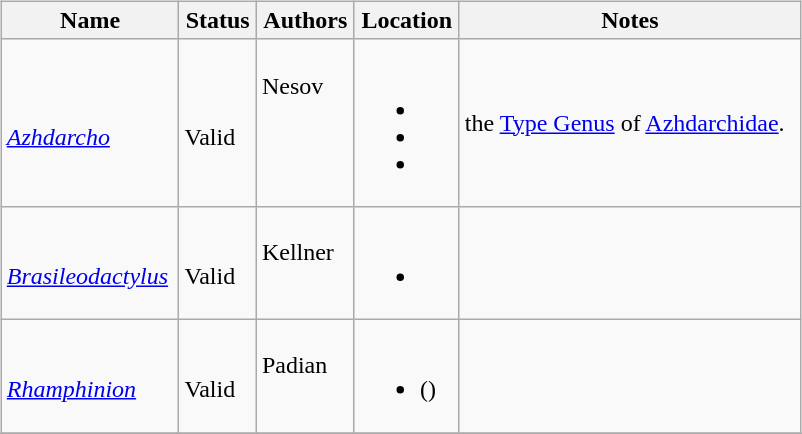<table border="0" style="background:transparent;" style="width: 100%;">
<tr>
<th width="90%"></th>
<th width="5%"></th>
<th width="5%"></th>
</tr>
<tr>
<td style="border:0px" valign="top"><br><table class="wikitable sortable" align="center" width="100%">
<tr>
<th>Name</th>
<th>Status</th>
<th colspan="2">Authors</th>
<th>Location</th>
<th>Notes</th>
</tr>
<tr>
<td><br><em><a href='#'>Azhdarcho</a></em></td>
<td><br>Valid</td>
<td style="border-right:0px" valign="top"><br>Nesov</td>
<td style="border-left:0px" valign="top"></td>
<td><br><ul><li></li><li></li><li></li></ul></td>
<td>the <a href='#'>Type Genus</a> of <a href='#'>Azhdarchidae</a>.</td>
</tr>
<tr>
<td><br><em><a href='#'>Brasileodactylus</a></em></td>
<td><br>Valid</td>
<td style="border-right:0px" valign="top"><br>Kellner</td>
<td style="border-left:0px" valign="top"></td>
<td><br><ul><li></li></ul></td>
<td></td>
</tr>
<tr>
<td><br><em><a href='#'>Rhamphinion</a></em></td>
<td><br>Valid</td>
<td style="border-right:0px" valign="top"><br>Padian</td>
<td style="border-left:0px" valign="top"></td>
<td><br><ul><li> ()</li></ul></td>
<td></td>
</tr>
<tr>
</tr>
</table>
</td>
<td style="border:0px" valign="top"></td>
<td style="border:0px" valign="top"><br><table border="0" style= height:"100%" align="right" style="background:transparent;">
<tr style="height:1px">
<td><br></td>
</tr>
<tr style="height:30px">
<td></td>
</tr>
</table>
</td>
</tr>
<tr>
</tr>
</table>
